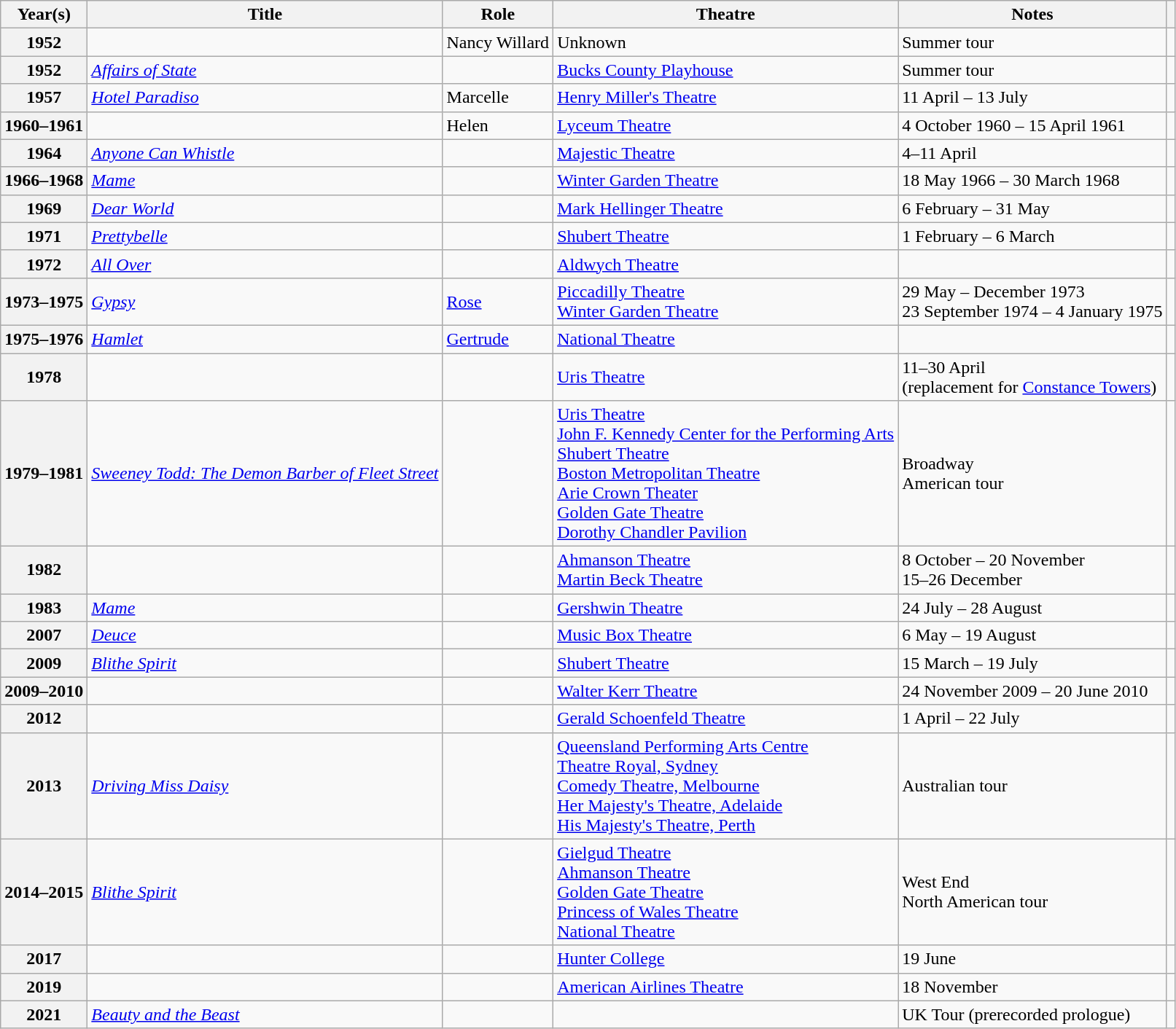<table class="wikitable plainrowheaders">
<tr>
<th scope="col">Year(s)</th>
<th scope="col">Title</th>
<th scope="col">Role</th>
<th scope="col">Theatre</th>
<th scope=col class="unsortable">Notes</th>
<th scope=col class="unsortable"></th>
</tr>
<tr>
<th scope=row>1952</th>
<td><em></em></td>
<td>Nancy Willard</td>
<td>Unknown</td>
<td>Summer tour</td>
<td style="text-align:center;"></td>
</tr>
<tr>
<th scope=row>1952</th>
<td><em><a href='#'>Affairs of State</a></em></td>
<td></td>
<td><a href='#'>Bucks County Playhouse</a></td>
<td>Summer tour</td>
<td style="text-align:center;"></td>
</tr>
<tr>
<th scope=row>1957</th>
<td><em><a href='#'>Hotel Paradiso</a></em></td>
<td>Marcelle</td>
<td><a href='#'>Henry Miller's Theatre</a></td>
<td>11 April – 13 July</td>
<td style="text-align:center;"><br></td>
</tr>
<tr>
<th scope=row>1960–1961</th>
<td><em></em></td>
<td>Helen</td>
<td><a href='#'>Lyceum Theatre</a></td>
<td>4 October 1960 – 15 April 1961</td>
<td style="text-align:center;"></td>
</tr>
<tr>
<th scope=row>1964</th>
<td><em><a href='#'>Anyone Can Whistle</a></em></td>
<td></td>
<td><a href='#'>Majestic Theatre</a></td>
<td>4–11 April</td>
<td style="text-align:center;"></td>
</tr>
<tr>
<th scope=row>1966–1968</th>
<td><em><a href='#'>Mame</a></em></td>
<td></td>
<td><a href='#'>Winter Garden Theatre</a></td>
<td>18 May 1966 – 30 March 1968</td>
<td style="text-align:center;"></td>
</tr>
<tr>
<th scope=row>1969</th>
<td><em><a href='#'>Dear World</a></em></td>
<td></td>
<td><a href='#'>Mark Hellinger Theatre</a></td>
<td>6 February – 31 May</td>
<td style="text-align:center;"></td>
</tr>
<tr>
<th scope=row>1971</th>
<td><em><a href='#'>Prettybelle</a></em></td>
<td></td>
<td><a href='#'>Shubert Theatre</a></td>
<td>1 February – 6 March</td>
<td style="text-align:center;"><br></td>
</tr>
<tr>
<th scope=row>1972</th>
<td><em><a href='#'>All Over</a></em></td>
<td></td>
<td><a href='#'>Aldwych Theatre</a></td>
<td></td>
<td style="text-align:center;"></td>
</tr>
<tr>
<th scope=row>1973–1975</th>
<td><em><a href='#'>Gypsy</a></em></td>
<td><a href='#'>Rose</a></td>
<td><a href='#'>Piccadilly Theatre</a><br><a href='#'>Winter Garden Theatre</a></td>
<td>29 May – December 1973<br>23 September 1974 – 4 January 1975</td>
<td style="text-align:center;"><br></td>
</tr>
<tr>
<th scope=row>1975–1976</th>
<td><em><a href='#'>Hamlet</a></em></td>
<td><a href='#'>Gertrude</a></td>
<td><a href='#'>National Theatre</a></td>
<td></td>
<td style="text-align:center;"><br></td>
</tr>
<tr>
<th scope=row>1978</th>
<td><em></em></td>
<td></td>
<td><a href='#'>Uris Theatre</a></td>
<td>11–30 April<br>(replacement for <a href='#'>Constance Towers</a>)</td>
<td style="text-align:center;"></td>
</tr>
<tr>
<th scope=row>1979–1981</th>
<td><em><a href='#'>Sweeney Todd: The Demon Barber of Fleet Street</a></em></td>
<td></td>
<td><a href='#'>Uris Theatre</a><br><a href='#'>John F. Kennedy Center for the Performing Arts</a><br><a href='#'>Shubert Theatre</a><br><a href='#'>Boston Metropolitan Theatre</a><br><a href='#'>Arie Crown Theater</a><br><a href='#'>Golden Gate Theatre</a><br><a href='#'>Dorothy Chandler Pavilion</a></td>
<td>Broadway<br>American tour</td>
<td style="text-align:center;"><br></td>
</tr>
<tr>
<th scope=row>1982</th>
<td><em></em></td>
<td></td>
<td><a href='#'>Ahmanson Theatre</a><br><a href='#'>Martin Beck Theatre</a></td>
<td>8 October – 20 November<br>15–26 December</td>
<td style="text-align:center;"><br><br></td>
</tr>
<tr>
<th scope=row>1983</th>
<td><em><a href='#'>Mame</a></em></td>
<td></td>
<td><a href='#'>Gershwin Theatre</a></td>
<td>24 July – 28 August</td>
<td style="text-align:center;"></td>
</tr>
<tr>
<th scope=row>2007</th>
<td><em><a href='#'>Deuce</a></em></td>
<td></td>
<td><a href='#'>Music Box Theatre</a></td>
<td>6 May – 19 August</td>
<td style="text-align:center;"></td>
</tr>
<tr>
<th scope=row>2009</th>
<td><em><a href='#'>Blithe Spirit</a></em></td>
<td></td>
<td><a href='#'>Shubert Theatre</a></td>
<td>15 March – 19 July</td>
<td style="text-align:center;"></td>
</tr>
<tr>
<th scope=row>2009–2010</th>
<td><em></em></td>
<td></td>
<td><a href='#'>Walter Kerr Theatre</a></td>
<td>24 November 2009 – 20 June 2010</td>
<td style="text-align:center;"></td>
</tr>
<tr>
<th scope=row>2012</th>
<td><em></em></td>
<td></td>
<td><a href='#'>Gerald Schoenfeld Theatre</a></td>
<td>1 April – 22 July</td>
<td style="text-align:center;"></td>
</tr>
<tr>
<th scope=row>2013</th>
<td><em><a href='#'>Driving Miss Daisy</a></em></td>
<td></td>
<td><a href='#'>Queensland Performing Arts Centre</a><br><a href='#'>Theatre Royal, Sydney</a><br><a href='#'>Comedy Theatre, Melbourne</a><br><a href='#'>Her Majesty's Theatre, Adelaide</a><br><a href='#'>His Majesty's Theatre, Perth</a></td>
<td>Australian tour</td>
<td style="text-align:center;"><br></td>
</tr>
<tr>
<th scope=row>2014–2015</th>
<td><em><a href='#'>Blithe Spirit</a></em></td>
<td></td>
<td><a href='#'>Gielgud Theatre</a><br><a href='#'>Ahmanson Theatre</a><br><a href='#'>Golden Gate Theatre</a><br><a href='#'>Princess of Wales Theatre</a><br><a href='#'>National Theatre</a></td>
<td>West End<br>North American tour</td>
<td style="text-align:center;"><br></td>
</tr>
<tr>
<th scope=row>2017</th>
<td><em></em></td>
<td></td>
<td><a href='#'>Hunter College</a></td>
<td>19 June</td>
<td style="text-align:center;"></td>
</tr>
<tr>
<th scope=row>2019</th>
<td><em></em></td>
<td></td>
<td><a href='#'>American Airlines Theatre</a></td>
<td>18 November</td>
<td style="text-align:center;"></td>
</tr>
<tr>
<th scope=row>2021</th>
<td><em><a href='#'>Beauty and the Beast</a></em></td>
<td></td>
<td></td>
<td>UK Tour (prerecorded prologue)</td>
<td style="text-align:center;"></td>
</tr>
</table>
